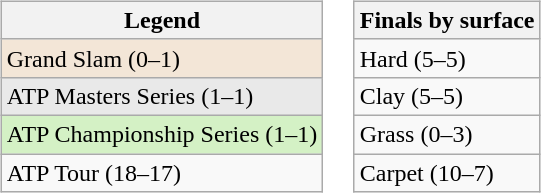<table>
<tr>
<td valign=top width=25% align=left><br><table class="wikitable sortable mw-collapsible mw-collapsed">
<tr>
<th>Legend</th>
</tr>
<tr style="background:#f3e6d7;">
<td>Grand Slam (0–1)</td>
</tr>
<tr style="background:#e9e9e9;">
<td>ATP Masters Series (1–1)</td>
</tr>
<tr style="background:#d4f1c5;">
<td>ATP Championship Series (1–1)</td>
</tr>
<tr>
<td>ATP Tour (18–17)</td>
</tr>
</table>
</td>
<td valign=top align=left><br><table class="wikitable sortable mw-collapsible mw-collapsed">
<tr>
<th>Finals by surface</th>
</tr>
<tr>
<td>Hard (5–5)</td>
</tr>
<tr>
<td>Clay (5–5)</td>
</tr>
<tr>
<td>Grass (0–3)</td>
</tr>
<tr>
<td>Carpet (10–7)</td>
</tr>
</table>
</td>
</tr>
</table>
